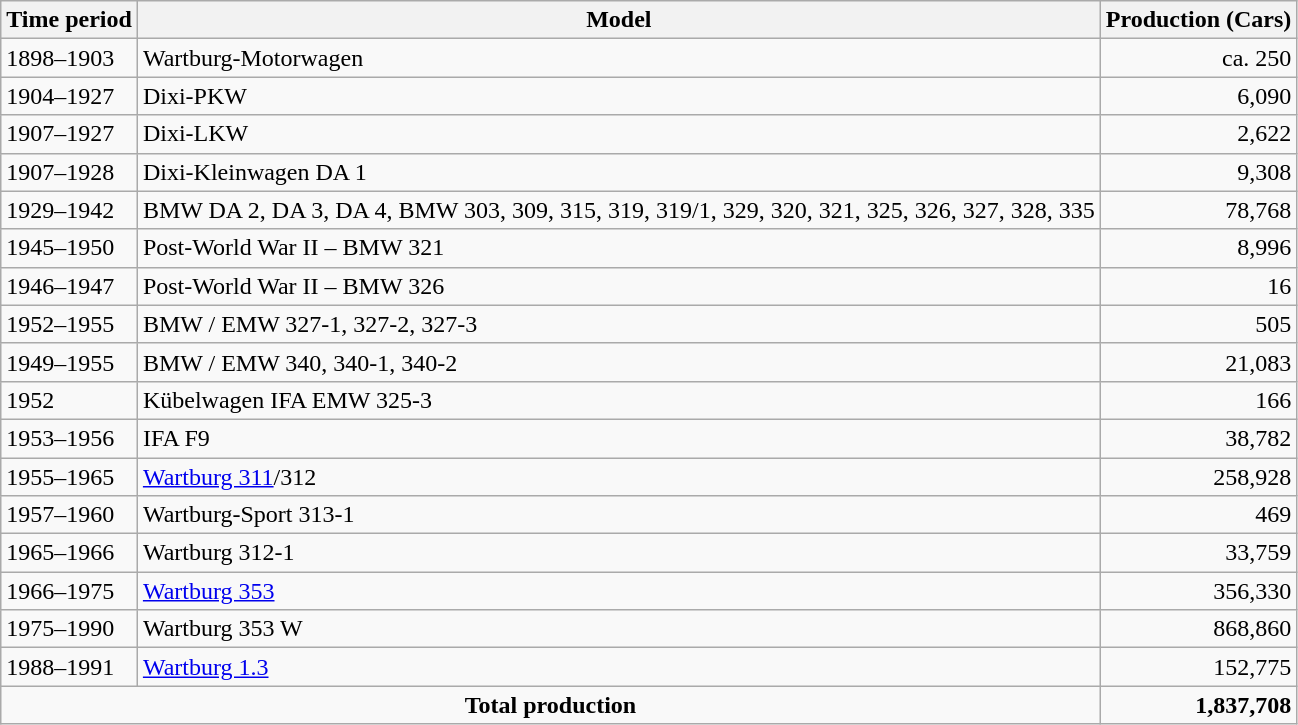<table class="wikitable">
<tr>
<th>Time period</th>
<th>Model</th>
<th>Production (Cars)</th>
</tr>
<tr>
<td>1898–1903</td>
<td>Wartburg-Motorwagen</td>
<td align="right">ca. 250</td>
</tr>
<tr>
<td>1904–1927</td>
<td>Dixi-PKW</td>
<td align="right">6,090</td>
</tr>
<tr>
<td>1907–1927</td>
<td>Dixi-LKW</td>
<td align="right">2,622</td>
</tr>
<tr>
<td>1907–1928</td>
<td>Dixi-Kleinwagen DA 1</td>
<td align="right">9,308</td>
</tr>
<tr>
<td>1929–1942</td>
<td>BMW DA 2, DA 3, DA 4, BMW 303, 309, 315, 319, 319/1, 329, 320, 321, 325, 326, 327, 328, 335</td>
<td align="right">78,768</td>
</tr>
<tr>
<td>1945–1950</td>
<td>Post-World War II – BMW 321</td>
<td align="right">8,996</td>
</tr>
<tr>
<td>1946–1947</td>
<td>Post-World War II – BMW 326</td>
<td align="right">16</td>
</tr>
<tr>
<td>1952–1955</td>
<td>BMW / EMW 327-1, 327-2, 327-3</td>
<td align="right">505</td>
</tr>
<tr>
<td>1949–1955</td>
<td>BMW / EMW 340, 340-1, 340-2</td>
<td align="right">21,083</td>
</tr>
<tr>
<td>1952</td>
<td>Kübelwagen IFA EMW 325-3</td>
<td align="right">166</td>
</tr>
<tr>
<td>1953–1956</td>
<td>IFA F9</td>
<td align="right">38,782</td>
</tr>
<tr>
<td>1955–1965</td>
<td><a href='#'>Wartburg 311</a>/312</td>
<td align="right">258,928</td>
</tr>
<tr>
<td>1957–1960</td>
<td>Wartburg-Sport 313-1</td>
<td align="right">469</td>
</tr>
<tr>
<td>1965–1966</td>
<td>Wartburg 312-1</td>
<td align="right">33,759</td>
</tr>
<tr>
<td>1966–1975</td>
<td><a href='#'>Wartburg 353</a></td>
<td align="right">356,330</td>
</tr>
<tr>
<td>1975–1990</td>
<td>Wartburg 353 W</td>
<td align="right">868,860</td>
</tr>
<tr>
<td>1988–1991</td>
<td><a href='#'>Wartburg 1.3</a></td>
<td align="right">152,775</td>
</tr>
<tr>
<td colspan="2" align="center"><strong>Total production</strong></td>
<td align="right"><strong>1,837,708</strong></td>
</tr>
</table>
